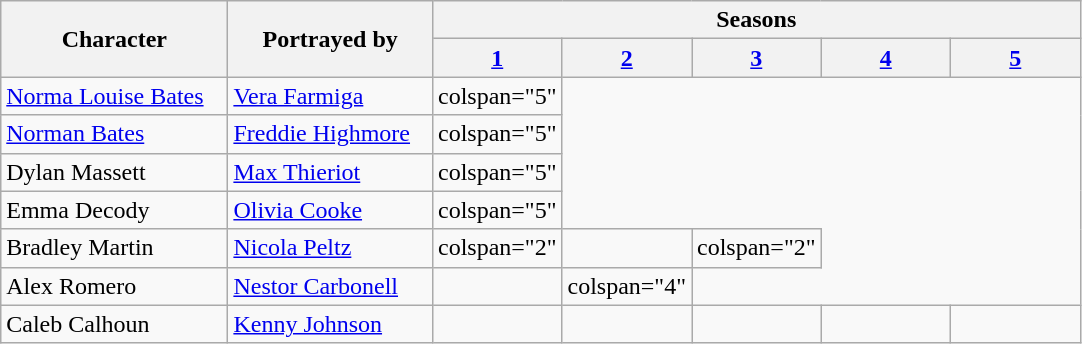<table class="wikitable plainrowheaders">
<tr>
<th rowspan="2" scope="col">Character</th>
<th rowspan="2" scope="col">Portrayed by</th>
<th colspan="5">Seasons</th>
</tr>
<tr>
<th scope="col" style="width:12%;"><a href='#'>1</a></th>
<th scope="col" style="width:12%;"><a href='#'>2</a></th>
<th scope="col" style="width:12%;"><a href='#'>3</a></th>
<th scope="col" style="width:12%;"><a href='#'>4</a></th>
<th scope="col" style="width:12%;"><a href='#'>5</a></th>
</tr>
<tr>
<td><a href='#'>Norma Louise Bates</a></td>
<td><a href='#'>Vera Farmiga</a></td>
<td>colspan="5" </td>
</tr>
<tr>
<td><a href='#'>Norman Bates</a></td>
<td><a href='#'>Freddie Highmore</a></td>
<td>colspan="5" </td>
</tr>
<tr>
<td>Dylan Massett</td>
<td><a href='#'>Max Thieriot</a></td>
<td>colspan="5" </td>
</tr>
<tr>
<td>Emma Decody</td>
<td><a href='#'>Olivia Cooke</a></td>
<td>colspan="5" </td>
</tr>
<tr>
<td>Bradley Martin</td>
<td><a href='#'>Nicola Peltz</a></td>
<td>colspan="2" </td>
<td></td>
<td>colspan="2" </td>
</tr>
<tr>
<td>Alex Romero</td>
<td><a href='#'>Nestor Carbonell</a></td>
<td></td>
<td>colspan="4" </td>
</tr>
<tr>
<td>Caleb Calhoun</td>
<td><a href='#'>Kenny Johnson</a></td>
<td></td>
<td></td>
<td></td>
<td></td>
<td></td>
</tr>
</table>
